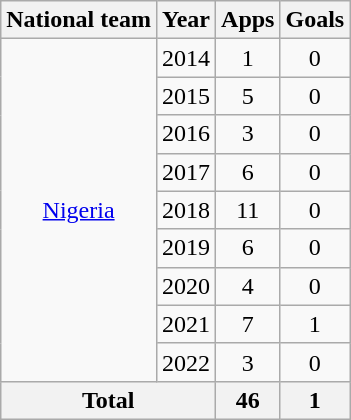<table class="wikitable" style="text-align:center">
<tr>
<th>National team</th>
<th>Year</th>
<th>Apps</th>
<th>Goals</th>
</tr>
<tr>
<td rowspan="9"><a href='#'>Nigeria</a></td>
<td>2014</td>
<td>1</td>
<td>0</td>
</tr>
<tr>
<td>2015</td>
<td>5</td>
<td>0</td>
</tr>
<tr>
<td>2016</td>
<td>3</td>
<td>0</td>
</tr>
<tr>
<td>2017</td>
<td>6</td>
<td>0</td>
</tr>
<tr>
<td>2018</td>
<td>11</td>
<td>0</td>
</tr>
<tr>
<td>2019</td>
<td>6</td>
<td>0</td>
</tr>
<tr>
<td>2020</td>
<td>4</td>
<td>0</td>
</tr>
<tr>
<td>2021</td>
<td>7</td>
<td>1</td>
</tr>
<tr>
<td>2022</td>
<td>3</td>
<td>0</td>
</tr>
<tr>
<th colspan="2">Total</th>
<th>46</th>
<th>1</th>
</tr>
</table>
